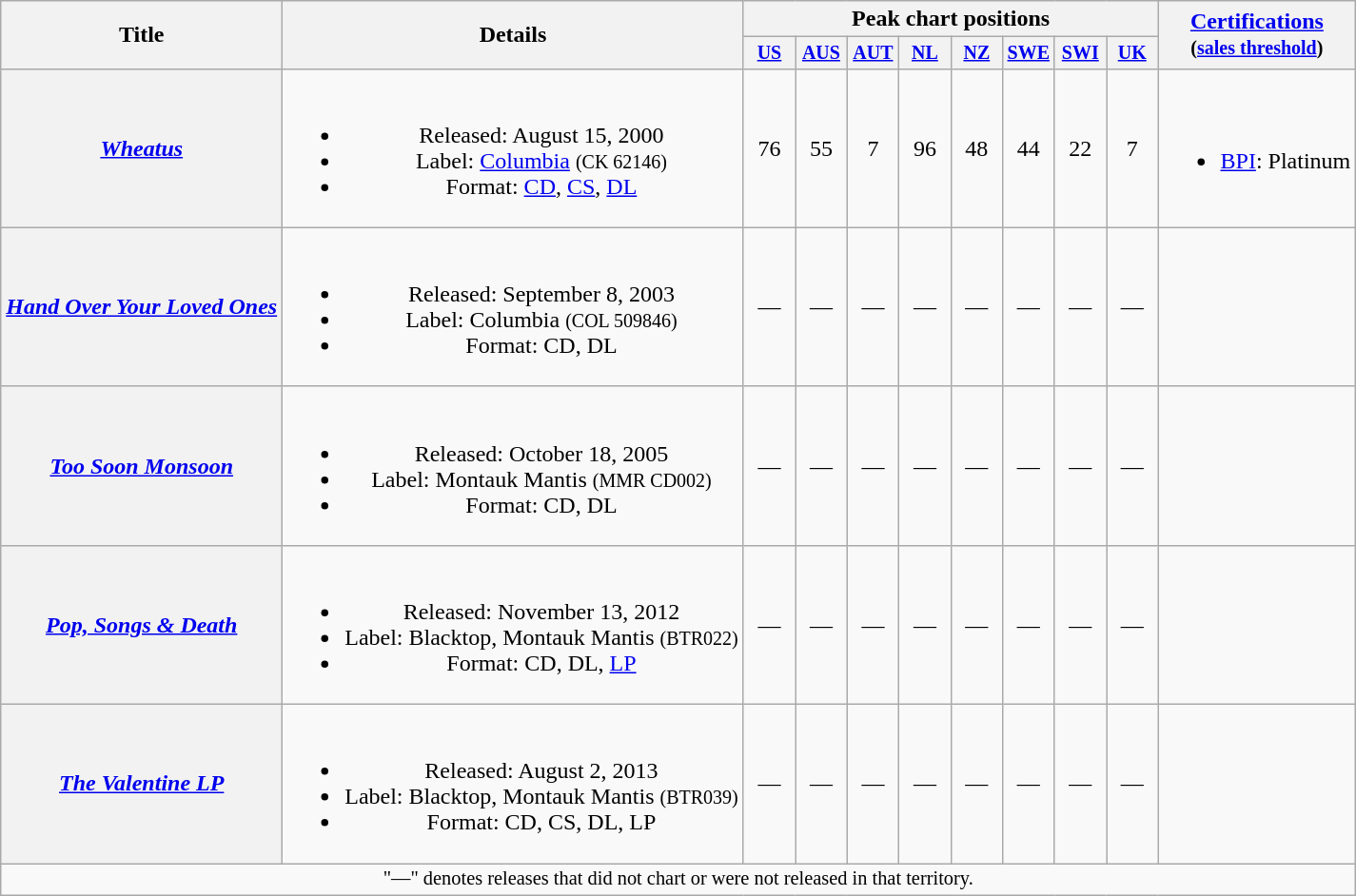<table class="wikitable plainrowheaders" style="text-align:center;">
<tr>
<th scope="col" rowspan="2">Title</th>
<th scope="col" rowspan="2">Details</th>
<th scope="col" colspan="8">Peak chart positions</th>
<th rowspan="2"><a href='#'>Certifications</a><br><small>(<a href='#'>sales threshold</a>)</small></th>
</tr>
<tr style="font-size:smaller;">
<th style="width:30px;"><a href='#'>US</a><br></th>
<th style="width:30px;"><a href='#'>AUS</a><br></th>
<th style="width:30px;"><a href='#'>AUT</a><br></th>
<th style="width:30px;"><a href='#'>NL</a><br></th>
<th style="width:30px;"><a href='#'>NZ</a><br></th>
<th style="width:30px;"><a href='#'>SWE</a><br></th>
<th style="width:30px;"><a href='#'>SWI</a><br></th>
<th style="width:30px;"><a href='#'>UK</a><br></th>
</tr>
<tr>
<th scope="row"><em><a href='#'>Wheatus</a></em></th>
<td><br><ul><li>Released: August 15, 2000</li><li>Label: <a href='#'>Columbia</a> <small>(CK 62146)</small></li><li>Format: <a href='#'>CD</a>, <a href='#'>CS</a>, <a href='#'>DL</a></li></ul></td>
<td>76</td>
<td>55</td>
<td>7</td>
<td>96</td>
<td>48</td>
<td>44</td>
<td>22</td>
<td>7</td>
<td style="text-align:left;"><br><ul><li><a href='#'>BPI</a>: Platinum</li></ul></td>
</tr>
<tr>
<th scope="row"><em><a href='#'>Hand Over Your Loved Ones</a></em></th>
<td><br><ul><li>Released: September 8, 2003</li><li>Label: Columbia <small>(COL 509846)</small></li><li>Format: CD, DL</li></ul></td>
<td>—</td>
<td>—</td>
<td>—</td>
<td>—</td>
<td>—</td>
<td>—</td>
<td>—</td>
<td>—</td>
<td></td>
</tr>
<tr>
<th scope="row"><em><a href='#'>Too Soon Monsoon</a></em></th>
<td><br><ul><li>Released: October 18, 2005</li><li>Label: Montauk Mantis <small>(MMR CD002)</small></li><li>Format: CD, DL</li></ul></td>
<td>—</td>
<td>—</td>
<td>—</td>
<td>—</td>
<td>—</td>
<td>—</td>
<td>—</td>
<td>—</td>
<td></td>
</tr>
<tr>
<th scope="row"><em><a href='#'>Pop, Songs & Death</a></em></th>
<td><br><ul><li>Released: November 13, 2012</li><li>Label: Blacktop, Montauk Mantis <small>(BTR022)</small></li><li>Format: CD, DL, <a href='#'>LP</a></li></ul></td>
<td>—</td>
<td>—</td>
<td>—</td>
<td>—</td>
<td>—</td>
<td>—</td>
<td>—</td>
<td>—</td>
<td></td>
</tr>
<tr>
<th scope="row"><em><a href='#'>The Valentine LP</a></em></th>
<td><br><ul><li>Released: August 2, 2013</li><li>Label: Blacktop, Montauk Mantis <small>(BTR039)</small></li><li>Format: CD, CS, DL, LP</li></ul></td>
<td>—</td>
<td>—</td>
<td>—</td>
<td>—</td>
<td>—</td>
<td>—</td>
<td>—</td>
<td>—</td>
<td></td>
</tr>
<tr>
<td colspan="13" style="font-size: 85%">"—" denotes releases that did not chart or were not released in that territory.</td>
</tr>
</table>
